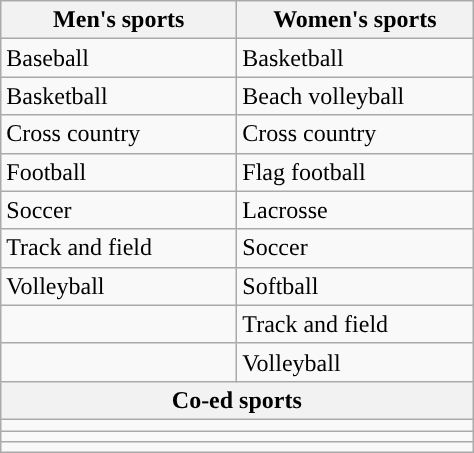<table class="wikitable"; style= "text-align: ">
<tr>
<th width=150px>Men's sports</th>
<th width=150px>Women's sports</th>
</tr>
<tr>
<td>Baseball</td>
<td>Basketball</td>
</tr>
<tr>
<td>Basketball</td>
<td>Beach volleyball</td>
</tr>
<tr>
<td>Cross country</td>
<td>Cross country</td>
</tr>
<tr>
<td>Football</td>
<td>Flag football</td>
</tr>
<tr>
<td>Soccer</td>
<td>Lacrosse</td>
</tr>
<tr>
<td>Track and field</td>
<td>Soccer</td>
</tr>
<tr>
<td>Volleyball</td>
<td>Softball</td>
</tr>
<tr>
<td></td>
<td>Track and field</td>
</tr>
<tr>
<td></td>
<td>Volleyball</td>
</tr>
<tr>
<th colspan=2>Co-ed sports</th>
</tr>
<tr>
<td colspan=2></td>
</tr>
<tr>
<td colspan=2></td>
</tr>
<tr>
<td colspan=2></td>
</tr>
</table>
